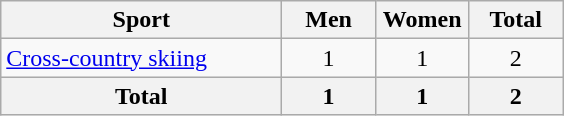<table class="wikitable sortable" style="text-align:center">
<tr>
<th width=180>Sport</th>
<th width=55>Men</th>
<th width=55>Women</th>
<th width=55>Total</th>
</tr>
<tr>
<td align=left><a href='#'>Cross-country skiing</a></td>
<td>1</td>
<td>1</td>
<td>2</td>
</tr>
<tr>
<th>Total</th>
<th>1</th>
<th>1</th>
<th>2</th>
</tr>
</table>
